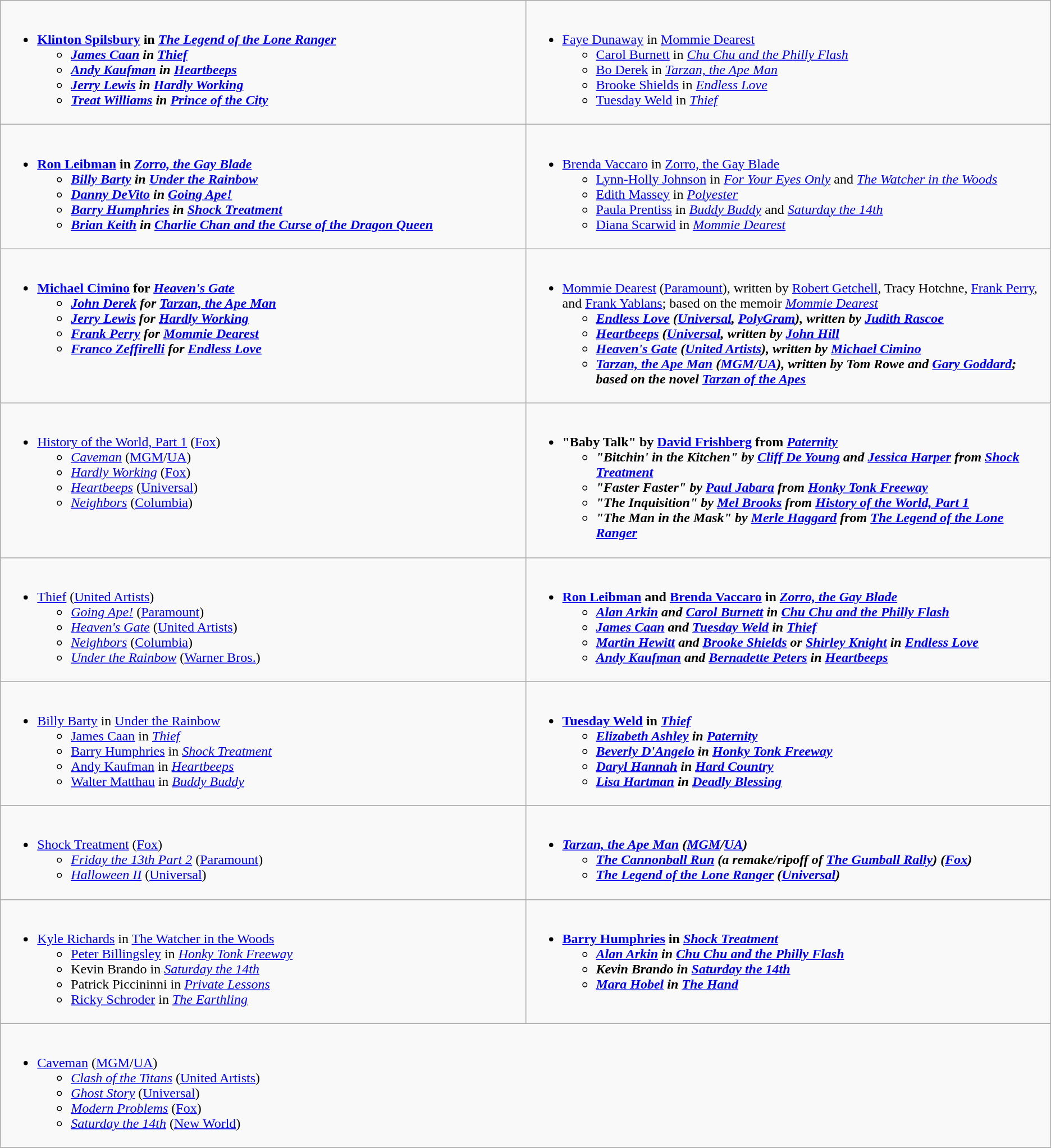<table class="wikitable">
<tr>
<td valign="top" width="50%"><br><ul><li><strong><a href='#'>Klinton Spilsbury</a> in <em><a href='#'>The Legend of the Lone Ranger</a><strong><em><ul><li><a href='#'>James Caan</a> in </em><a href='#'>Thief</a><em></li><li><a href='#'>Andy Kaufman</a> in </em><a href='#'>Heartbeeps</a><em></li><li><a href='#'>Jerry Lewis</a> in </em><a href='#'>Hardly Working</a><em></li><li><a href='#'>Treat Williams</a> in </em><a href='#'>Prince of the City</a><em></li></ul></li></ul></td>
<td valign="top" width="50%"><br><ul><li></strong><a href='#'>Faye Dunaway</a> in </em><a href='#'>Mommie Dearest</a></em></strong><ul><li><a href='#'>Carol Burnett</a> in <em><a href='#'>Chu Chu and the Philly Flash</a></em></li><li><a href='#'>Bo Derek</a> in <em><a href='#'>Tarzan, the Ape Man</a></em></li><li><a href='#'>Brooke Shields</a> in <em><a href='#'>Endless Love</a></em></li><li><a href='#'>Tuesday Weld</a> in <em><a href='#'>Thief</a></em></li></ul></li></ul></td>
</tr>
<tr>
<td valign="top" width="50%"><br><ul><li><strong><a href='#'>Ron Leibman</a> in <em><a href='#'>Zorro, the Gay Blade</a><strong><em><ul><li><a href='#'>Billy Barty</a> in </em><a href='#'>Under the Rainbow</a><em></li><li><a href='#'>Danny DeVito</a> in </em><a href='#'>Going Ape!</a><em></li><li><a href='#'>Barry Humphries</a> in </em><a href='#'>Shock Treatment</a><em></li><li><a href='#'>Brian Keith</a> in </em><a href='#'>Charlie Chan and the Curse of the Dragon Queen</a><em></li></ul></li></ul></td>
<td valign="top" width="50%"><br><ul><li></strong><a href='#'>Brenda Vaccaro</a> in </em><a href='#'>Zorro, the Gay Blade</a></em></strong><ul><li><a href='#'>Lynn-Holly Johnson</a> in <em><a href='#'>For Your Eyes Only</a></em> and <em><a href='#'>The Watcher in the Woods</a></em></li><li><a href='#'>Edith Massey</a> in <em><a href='#'>Polyester</a></em></li><li><a href='#'>Paula Prentiss</a> in <em><a href='#'>Buddy Buddy</a></em> and <em><a href='#'>Saturday the 14th</a></em></li><li><a href='#'>Diana Scarwid</a> in <em><a href='#'>Mommie Dearest</a></em></li></ul></li></ul></td>
</tr>
<tr>
<td valign="top" width="50%"><br><ul><li><strong><a href='#'>Michael Cimino</a> for <em><a href='#'>Heaven's Gate</a><strong><em><ul><li><a href='#'>John Derek</a> for </em><a href='#'>Tarzan, the Ape Man</a><em></li><li><a href='#'>Jerry Lewis</a> for </em><a href='#'>Hardly Working</a><em></li><li><a href='#'>Frank Perry</a> for </em><a href='#'>Mommie Dearest</a><em></li><li><a href='#'>Franco Zeffirelli</a> for </em><a href='#'>Endless Love</a><em></li></ul></li></ul></td>
<td valign="top" width="50%"><br><ul><li></em></strong><a href='#'>Mommie Dearest</a></em> (<a href='#'>Paramount</a>), written by <a href='#'>Robert Getchell</a>, Tracy Hotchne, <a href='#'>Frank Perry</a>, and <a href='#'>Frank Yablans</a>; based on the memoir <em><a href='#'>Mommie Dearest</a><strong><em><ul><li></em><a href='#'>Endless Love</a><em> (<a href='#'>Universal</a>, <a href='#'>PolyGram</a>), written by <a href='#'>Judith Rascoe</a></li><li></em><a href='#'>Heartbeeps</a><em> (<a href='#'>Universal</a>, written by <a href='#'>John Hill</a></li><li></em><a href='#'>Heaven's Gate</a><em> (<a href='#'>United Artists</a>), written by <a href='#'>Michael Cimino</a></li><li></em><a href='#'>Tarzan, the Ape Man</a><em> (<a href='#'>MGM</a>/<a href='#'>UA</a>), written by Tom Rowe and <a href='#'>Gary Goddard</a>; based on the novel </em><a href='#'>Tarzan of the Apes</a><em></li></ul></li></ul></td>
</tr>
<tr>
<td valign="top" width="50%"><br><ul><li></em></strong><a href='#'>History of the World, Part 1</a></em> (<a href='#'>Fox</a>)</strong><ul><li><em><a href='#'>Caveman</a></em> (<a href='#'>MGM</a>/<a href='#'>UA</a>)</li><li><em><a href='#'>Hardly Working</a></em> (<a href='#'>Fox</a>)</li><li><em><a href='#'>Heartbeeps</a></em> (<a href='#'>Universal</a>)</li><li><em><a href='#'>Neighbors</a></em> (<a href='#'>Columbia</a>)</li></ul></li></ul></td>
<td valign="top" width="50%"><br><ul><li><strong>"Baby Talk" by <a href='#'>David Frishberg</a> from <em><a href='#'>Paternity</a><strong><em><ul><li>"Bitchin' in the Kitchen" by <a href='#'>Cliff De Young</a> and <a href='#'>Jessica Harper</a> from </em><a href='#'>Shock Treatment</a><em></li><li>"Faster Faster" by <a href='#'>Paul Jabara</a> from </em><a href='#'>Honky Tonk Freeway</a><em></li><li>"The Inquisition" by <a href='#'>Mel Brooks</a> from </em><a href='#'>History of the World, Part 1</a><em></li><li>"The Man in the Mask" by <a href='#'>Merle Haggard</a> from </em><a href='#'>The Legend of the Lone Ranger</a><em></li></ul></li></ul></td>
</tr>
<tr>
<td valign="top" width="50%"><br><ul><li></em></strong><a href='#'>Thief</a></em> (<a href='#'>United Artists</a>)</strong><ul><li><em><a href='#'>Going Ape!</a></em> (<a href='#'>Paramount</a>)</li><li><em><a href='#'>Heaven's Gate</a></em> (<a href='#'>United Artists</a>)</li><li><em><a href='#'>Neighbors</a></em> (<a href='#'>Columbia</a>)</li><li><em><a href='#'>Under the Rainbow</a></em> (<a href='#'>Warner Bros.</a>)</li></ul></li></ul></td>
<td valign="top" width="50%"><br><ul><li><strong><a href='#'>Ron Leibman</a> and <a href='#'>Brenda Vaccaro</a> in <em><a href='#'>Zorro, the Gay Blade</a><strong><em><ul><li><a href='#'>Alan Arkin</a> and <a href='#'>Carol Burnett</a> in </em><a href='#'>Chu Chu and the Philly Flash</a><em></li><li><a href='#'>James Caan</a> and <a href='#'>Tuesday Weld</a> in </em><a href='#'>Thief</a><em></li><li><a href='#'>Martin Hewitt</a> and <a href='#'>Brooke Shields</a> or <a href='#'>Shirley Knight</a> in </em><a href='#'>Endless Love</a><em></li><li><a href='#'>Andy Kaufman</a> and <a href='#'>Bernadette Peters</a> in </em><a href='#'>Heartbeeps</a><em></li></ul></li></ul></td>
</tr>
<tr>
<td valign="top" width="50%"><br><ul><li></strong><a href='#'>Billy Barty</a> in </em><a href='#'>Under the Rainbow</a></em></strong><ul><li><a href='#'>James Caan</a> in <em><a href='#'>Thief</a></em></li><li><a href='#'>Barry Humphries</a> in <em><a href='#'>Shock Treatment</a></em></li><li><a href='#'>Andy Kaufman</a> in <em><a href='#'>Heartbeeps</a></em></li><li><a href='#'>Walter Matthau</a> in <em><a href='#'>Buddy Buddy</a></em></li></ul></li></ul></td>
<td valign="top" width="50%"><br><ul><li><strong><a href='#'>Tuesday Weld</a> in <em><a href='#'>Thief</a><strong><em><ul><li><a href='#'>Elizabeth Ashley</a> in </em><a href='#'>Paternity</a><em></li><li><a href='#'>Beverly D'Angelo</a> in </em><a href='#'>Honky Tonk Freeway</a><em></li><li><a href='#'>Daryl Hannah</a> in </em><a href='#'>Hard Country</a><em></li><li><a href='#'>Lisa Hartman</a> in </em><a href='#'>Deadly Blessing</a><em></li></ul></li></ul></td>
</tr>
<tr>
<td valign="top" width="50%"><br><ul><li></em></strong><a href='#'>Shock Treatment</a></em> (<a href='#'>Fox</a>)</strong><ul><li><em><a href='#'>Friday the 13th Part 2</a></em> (<a href='#'>Paramount</a>)</li><li><em><a href='#'>Halloween II</a></em> (<a href='#'>Universal</a>)</li></ul></li></ul></td>
<td valign="top" width="50%"><br><ul><li><strong><em><a href='#'>Tarzan, the Ape Man</a><em> (<a href='#'>MGM</a>/<a href='#'>UA</a>)<strong><ul><li></em><a href='#'>The Cannonball Run</a><em> (a remake/ripoff of </em><a href='#'>The Gumball Rally</a><em>) (<a href='#'>Fox</a>)</li><li></em><a href='#'>The Legend of the Lone Ranger</a><em> (<a href='#'>Universal</a>)</li></ul></li></ul></td>
</tr>
<tr>
<td valign="top" width="50%"><br><ul><li></strong><a href='#'>Kyle Richards</a> in </em><a href='#'>The Watcher in the Woods</a></em></strong><ul><li><a href='#'>Peter Billingsley</a> in <em><a href='#'>Honky Tonk Freeway</a></em></li><li>Kevin Brando in <em><a href='#'>Saturday the 14th</a></em></li><li>Patrick Piccininni in <em><a href='#'>Private Lessons</a></em></li><li><a href='#'>Ricky Schroder</a> in <em><a href='#'>The Earthling</a></em></li></ul></li></ul></td>
<td valign="top" width="50%"><br><ul><li><strong><a href='#'>Barry Humphries</a> in <em><a href='#'>Shock Treatment</a><strong><em><ul><li><a href='#'>Alan Arkin</a> in </em><a href='#'>Chu Chu and the Philly Flash</a><em></li><li>Kevin Brando in </em><a href='#'>Saturday the 14th</a><em></li><li><a href='#'>Mara Hobel</a> in </em><a href='#'>The Hand</a><em></li></ul></li></ul></td>
</tr>
<tr>
<td colspan="2" valign="top" width="100%"><br><ul><li></em></strong><a href='#'>Caveman</a></em> (<a href='#'>MGM</a>/<a href='#'>UA</a>)</strong><ul><li><em><a href='#'>Clash of the Titans</a></em> (<a href='#'>United Artists</a>)</li><li><em><a href='#'>Ghost Story</a></em> (<a href='#'>Universal</a>)</li><li><em><a href='#'>Modern Problems</a></em> (<a href='#'>Fox</a>)</li><li><em><a href='#'>Saturday the 14th</a></em> (<a href='#'>New World</a>)</li></ul></li></ul></td>
</tr>
<tr>
</tr>
</table>
